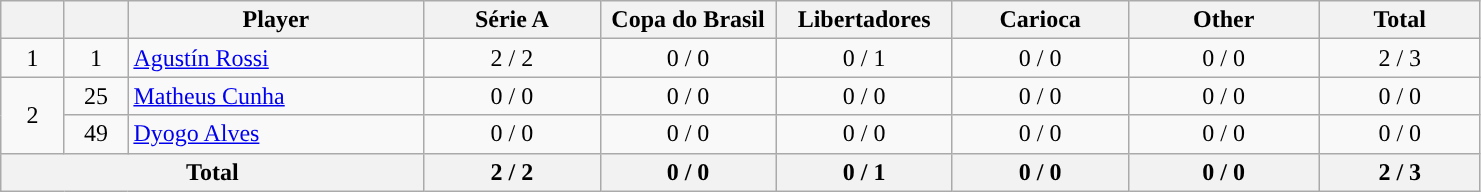<table class="wikitable sortable" style="text-align: center;">
<tr>
<th style=width:35px;"></th>
<th style=width:35px;"></th>
<th style=width:190px;">Player</th>
<th style=width:110px;">Série A</th>
<th style=width:110px;">Copa do Brasil</th>
<th style=width:110px;">Libertadores</th>
<th style=width:110px;">Carioca</th>
<th style="width:120px;">Other</th>
<th style=width:100px;">Total</th>
</tr>
<tr>
<td rowspan="1">1</td>
<td>1</td>
<td style="text-align:left;"> <a href='#'>Agustín Rossi</a></td>
<td>2 / 2</td>
<td>0 / 0</td>
<td>0 / 1</td>
<td>0 / 0</td>
<td>0 / 0</td>
<td>2 / 3</td>
</tr>
<tr>
<td rowspan="2">2</td>
<td>25</td>
<td style="text-align:left;"> <a href='#'>Matheus Cunha</a></td>
<td>0 / 0</td>
<td>0 / 0</td>
<td>0 / 0</td>
<td>0 / 0</td>
<td>0 / 0</td>
<td>0 / 0</td>
</tr>
<tr>
<td>49</td>
<td style="text-align:left;"> <a href='#'>Dyogo Alves</a></td>
<td>0 / 0</td>
<td>0 / 0</td>
<td>0 / 0</td>
<td>0 / 0</td>
<td>0 / 0</td>
<td>0 / 0</td>
</tr>
<tr>
<th colspan="3">Total</th>
<th>2 / 2</th>
<th>0 / 0</th>
<th>0 / 1</th>
<th>0 / 0</th>
<th>0 / 0</th>
<th>2 / 3</th>
</tr>
</table>
